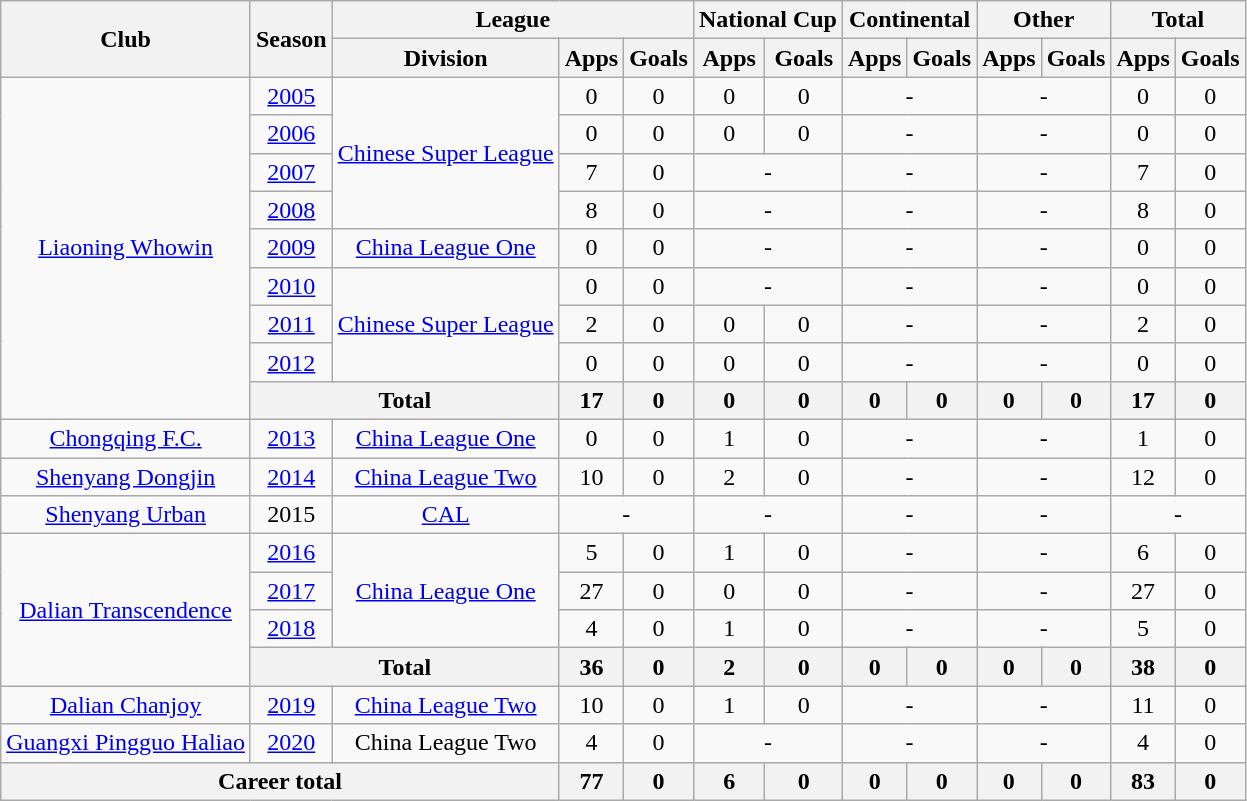<table class="wikitable" style="text-align: center">
<tr>
<th rowspan="2">Club</th>
<th rowspan="2">Season</th>
<th colspan="3">League</th>
<th colspan="2">National Cup</th>
<th colspan="2">Continental</th>
<th colspan="2">Other</th>
<th colspan="2">Total</th>
</tr>
<tr>
<th>Division</th>
<th>Apps</th>
<th>Goals</th>
<th>Apps</th>
<th>Goals</th>
<th>Apps</th>
<th>Goals</th>
<th>Apps</th>
<th>Goals</th>
<th>Apps</th>
<th>Goals</th>
</tr>
<tr>
<td rowspan=9><a href='#'>Liaoning Whowin</a></td>
<td><a href='#'>2005</a></td>
<td rowspan="4"><a href='#'>Chinese Super League</a></td>
<td>0</td>
<td>0</td>
<td>0</td>
<td>0</td>
<td colspan="2">-</td>
<td colspan="2">-</td>
<td>0</td>
<td>0</td>
</tr>
<tr>
<td><a href='#'>2006</a></td>
<td>0</td>
<td>0</td>
<td>0</td>
<td>0</td>
<td colspan="2">-</td>
<td colspan="2">-</td>
<td>0</td>
<td>0</td>
</tr>
<tr>
<td><a href='#'>2007</a></td>
<td>7</td>
<td>0</td>
<td colspan="2">-</td>
<td colspan="2">-</td>
<td colspan="2">-</td>
<td>7</td>
<td>0</td>
</tr>
<tr>
<td><a href='#'>2008</a></td>
<td>8</td>
<td>0</td>
<td colspan="2">-</td>
<td colspan="2">-</td>
<td colspan="2">-</td>
<td>8</td>
<td>0</td>
</tr>
<tr>
<td><a href='#'>2009</a></td>
<td><a href='#'>China League One</a></td>
<td>0</td>
<td>0</td>
<td colspan="2">-</td>
<td colspan="2">-</td>
<td colspan="2">-</td>
<td>0</td>
<td>0</td>
</tr>
<tr>
<td><a href='#'>2010</a></td>
<td rowspan="3"><a href='#'>Chinese Super League</a></td>
<td>0</td>
<td>0</td>
<td colspan="2">-</td>
<td colspan="2">-</td>
<td colspan="2">-</td>
<td>0</td>
<td>0</td>
</tr>
<tr>
<td><a href='#'>2011</a></td>
<td>2</td>
<td>0</td>
<td>0</td>
<td>0</td>
<td colspan="2">-</td>
<td colspan="2">-</td>
<td>2</td>
<td>0</td>
</tr>
<tr>
<td><a href='#'>2012</a></td>
<td>0</td>
<td>0</td>
<td>0</td>
<td>0</td>
<td colspan="2">-</td>
<td colspan="2">-</td>
<td>0</td>
<td>0</td>
</tr>
<tr>
<th colspan="2"><strong>Total</strong></th>
<th>17</th>
<th>0</th>
<th>0</th>
<th>0</th>
<th>0</th>
<th>0</th>
<th>0</th>
<th>0</th>
<th>17</th>
<th>0</th>
</tr>
<tr>
<td><a href='#'>Chongqing F.C.</a></td>
<td><a href='#'>2013</a></td>
<td><a href='#'>China League One</a></td>
<td>0</td>
<td>0</td>
<td>1</td>
<td>0</td>
<td colspan="2">-</td>
<td colspan="2">-</td>
<td>1</td>
<td>0</td>
</tr>
<tr>
<td><a href='#'>Shenyang Dongjin</a></td>
<td><a href='#'>2014</a></td>
<td><a href='#'>China League Two</a></td>
<td>10</td>
<td>0</td>
<td>2</td>
<td>0</td>
<td colspan="2">-</td>
<td colspan="2">-</td>
<td>12</td>
<td>0</td>
</tr>
<tr>
<td><a href='#'>Shenyang Urban</a></td>
<td>2015</td>
<td><a href='#'>CAL</a></td>
<td colspan="2">-</td>
<td colspan="2">-</td>
<td colspan="2">-</td>
<td colspan="2">-</td>
<td colspan="2">-</td>
</tr>
<tr>
<td rowspan=4><a href='#'>Dalian Transcendence</a></td>
<td><a href='#'>2016</a></td>
<td rowspan="3"><a href='#'>China League One</a></td>
<td>5</td>
<td>0</td>
<td>1</td>
<td>0</td>
<td colspan="2">-</td>
<td colspan="2">-</td>
<td>6</td>
<td>0</td>
</tr>
<tr>
<td><a href='#'>2017</a></td>
<td>27</td>
<td>0</td>
<td>0</td>
<td>0</td>
<td colspan="2">-</td>
<td colspan="2">-</td>
<td>27</td>
<td>0</td>
</tr>
<tr>
<td><a href='#'>2018</a></td>
<td>4</td>
<td>0</td>
<td>1</td>
<td>0</td>
<td colspan="2">-</td>
<td colspan="2">-</td>
<td>5</td>
<td>0</td>
</tr>
<tr>
<th colspan="2"><strong>Total</strong></th>
<th>36</th>
<th>0</th>
<th>2</th>
<th>0</th>
<th>0</th>
<th>0</th>
<th>0</th>
<th>0</th>
<th>38</th>
<th>0</th>
</tr>
<tr>
<td rowspan="1"><a href='#'>Dalian Chanjoy</a></td>
<td><a href='#'>2019</a></td>
<td rowspan="1"><a href='#'>China League Two</a></td>
<td>10</td>
<td>0</td>
<td>1</td>
<td>0</td>
<td colspan="2">-</td>
<td colspan="2">-</td>
<td>11</td>
<td>0</td>
</tr>
<tr>
<td><a href='#'>Guangxi Pingguo Haliao</a></td>
<td><a href='#'>2020</a></td>
<td>China League Two</td>
<td>4</td>
<td>0</td>
<td colspan="2">-</td>
<td colspan="2">-</td>
<td colspan="2">-</td>
<td>4</td>
<td>0</td>
</tr>
<tr>
<th colspan=3>Career total</th>
<th>77</th>
<th>0</th>
<th>6</th>
<th>0</th>
<th>0</th>
<th>0</th>
<th>0</th>
<th>0</th>
<th>83</th>
<th>0</th>
</tr>
</table>
